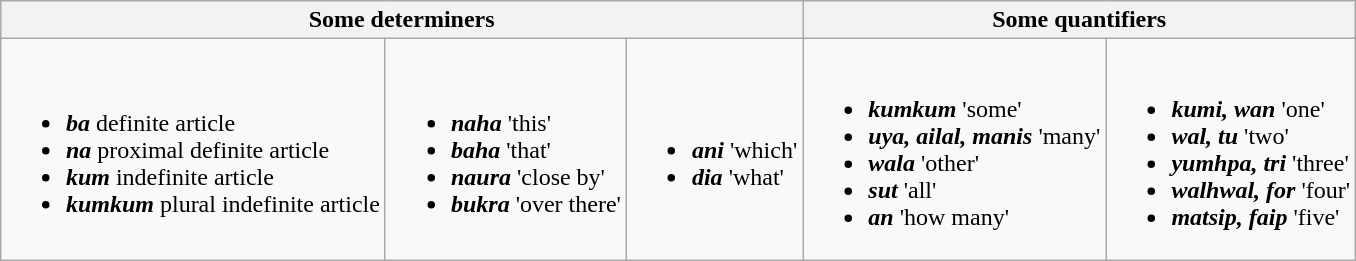<table class="wikitable" style="margin:1em auto 1em auto;">
<tr>
<th colspan="3" style="text-align:center;">Some determiners</th>
<th colspan="2" style="text-align:center;">Some quantifiers</th>
</tr>
<tr>
<td><br><ul><li><strong><em>ba</em></strong> definite article</li><li><strong><em>na</em></strong> proximal definite article</li><li><strong><em>kum</em></strong> indefinite article</li><li><strong><em>kumkum</em></strong> plural indefinite article</li></ul></td>
<td><br><ul><li><strong><em>naha</em></strong> 'this'</li><li><strong><em>baha</em></strong> 'that'</li><li><strong><em>naura</em></strong> 'close by'</li><li><strong><em>bukra</em></strong> 'over there'</li></ul></td>
<td><br><ul><li><strong><em>ani</em></strong> 'which'</li><li><strong><em>dia</em></strong> 'what'</li></ul></td>
<td><br><ul><li><strong><em>kumkum</em></strong> 'some'</li><li><strong><em>uya, ailal, manis</em></strong> 'many'</li><li><strong><em>wala</em></strong> 'other'</li><li><strong><em>sut</em></strong> 'all'</li><li><strong><em>an</em></strong> 'how many'</li></ul></td>
<td><br><ul><li><strong><em>kumi, wan</em></strong> 'one'</li><li><strong><em>wal, tu</em></strong> 'two'</li><li><strong><em>yumhpa, tri</em></strong> 'three'</li><li><strong><em>walhwal, for</em></strong> 'four'</li><li><strong><em>matsip, faip</em></strong> 'five'</li></ul></td>
</tr>
</table>
